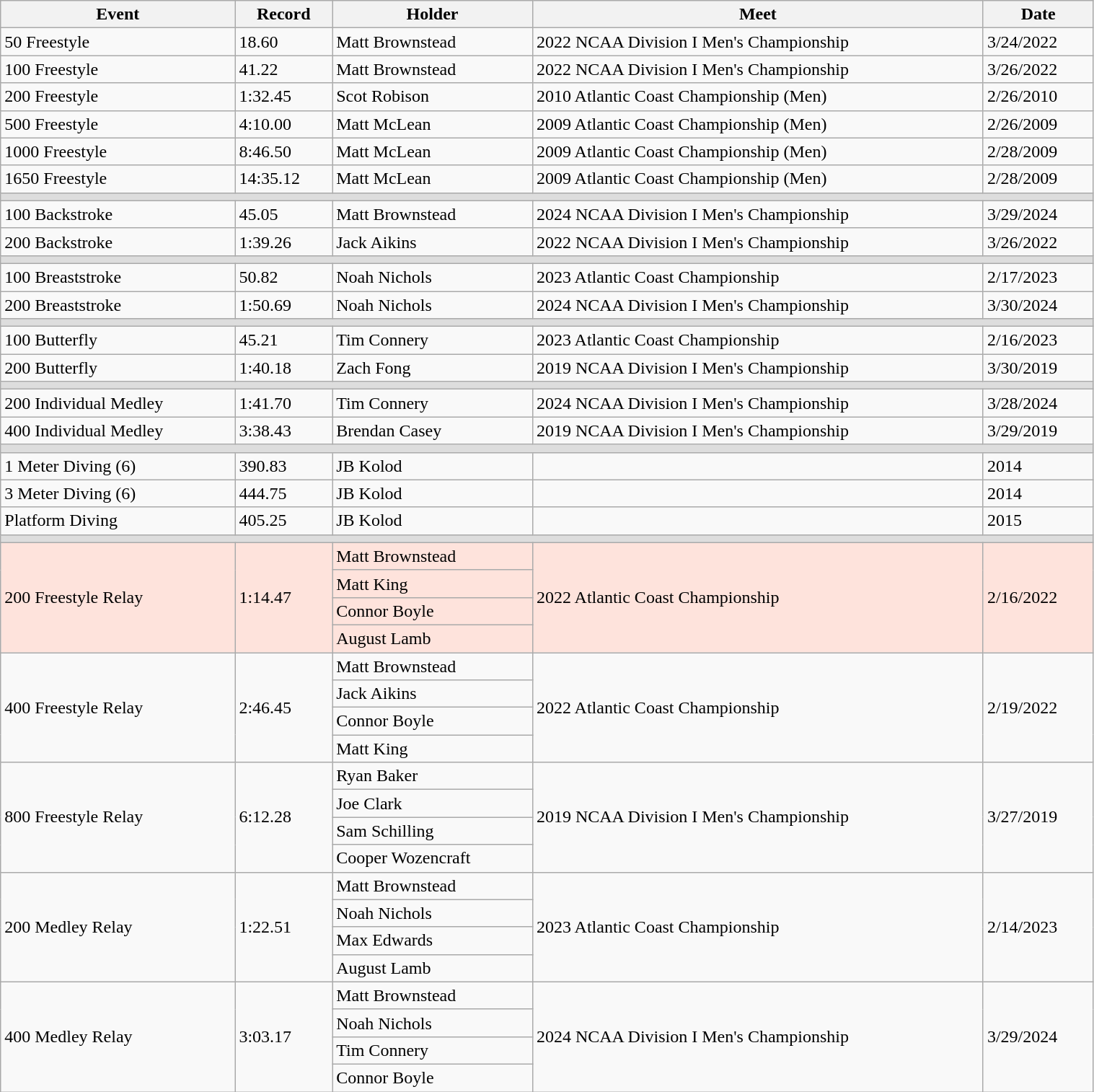<table class="wikitable" width="80%">
<tr>
<th>Event</th>
<th>Record</th>
<th>Holder</th>
<th>Meet</th>
<th>Date</th>
</tr>
<tr>
<td>50 Freestyle</td>
<td>18.60</td>
<td>Matt Brownstead</td>
<td>2022 NCAA Division I Men's Championship</td>
<td>3/24/2022</td>
</tr>
<tr>
<td>100 Freestyle</td>
<td>41.22</td>
<td>Matt Brownstead</td>
<td>2022 NCAA Division I Men's Championship</td>
<td>3/26/2022</td>
</tr>
<tr>
<td>200 Freestyle</td>
<td>1:32.45</td>
<td>Scot Robison</td>
<td>2010 Atlantic Coast Championship (Men)</td>
<td>2/26/2010</td>
</tr>
<tr>
<td>500 Freestyle</td>
<td>4:10.00</td>
<td>Matt McLean</td>
<td>2009 Atlantic Coast Championship (Men)</td>
<td>2/26/2009</td>
</tr>
<tr>
<td>1000 Freestyle</td>
<td>8:46.50</td>
<td>Matt McLean</td>
<td>2009 Atlantic Coast Championship (Men)</td>
<td>2/28/2009</td>
</tr>
<tr>
<td>1650 Freestyle</td>
<td>14:35.12</td>
<td>Matt McLean</td>
<td>2009 Atlantic Coast Championship (Men)</td>
<td>2/28/2009</td>
</tr>
<tr bgcolor="#DDDDDD"                        >
<td colspan="5"></td>
</tr>
<tr>
<td>100 Backstroke</td>
<td>45.05</td>
<td>Matt Brownstead</td>
<td>2024 NCAA Division I Men's Championship</td>
<td>3/29/2024</td>
</tr>
<tr>
<td>200 Backstroke</td>
<td>1:39.26</td>
<td>Jack Aikins</td>
<td>2022 NCAA Division I Men's Championship</td>
<td>3/26/2022</td>
</tr>
<tr bgcolor="#DDDDDD"                        >
<td colspan="5"></td>
</tr>
<tr>
<td>100 Breaststroke</td>
<td>50.82</td>
<td>Noah Nichols</td>
<td>2023 Atlantic Coast Championship</td>
<td>2/17/2023</td>
</tr>
<tr>
<td>200 Breaststroke</td>
<td>1:50.69</td>
<td>Noah Nichols</td>
<td>2024 NCAA Division I Men's Championship</td>
<td>3/30/2024</td>
</tr>
<tr bgcolor="#DDDDDD"                        >
<td colspan="5"></td>
</tr>
<tr>
<td>100 Butterfly</td>
<td>45.21</td>
<td>Tim Connery</td>
<td>2023 Atlantic Coast Championship</td>
<td>2/16/2023</td>
</tr>
<tr>
<td>200 Butterfly</td>
<td>1:40.18</td>
<td>Zach Fong</td>
<td>2019 NCAA Division I Men's Championship</td>
<td>3/30/2019</td>
</tr>
<tr bgcolor="#DDDDDD"                        >
<td colspan="5"></td>
</tr>
<tr>
<td>200 Individual Medley</td>
<td>1:41.70</td>
<td>Tim Connery</td>
<td>2024 NCAA Division I Men's Championship</td>
<td>3/28/2024</td>
</tr>
<tr>
<td>400 Individual Medley</td>
<td>3:38.43</td>
<td>Brendan Casey</td>
<td>2019 NCAA Division I Men's Championship</td>
<td>3/29/2019</td>
</tr>
<tr bgcolor="#DDDDDD"                        >
<td colspan="5"></td>
</tr>
<tr>
<td>1 Meter Diving (6)</td>
<td>390.83</td>
<td>JB Kolod</td>
<td></td>
<td>2014</td>
</tr>
<tr>
<td>3 Meter Diving (6)</td>
<td>444.75</td>
<td>JB Kolod</td>
<td></td>
<td>2014</td>
</tr>
<tr>
<td>Platform Diving</td>
<td>405.25</td>
<td>JB Kolod</td>
<td></td>
<td>2015</td>
</tr>
<tr bgcolor="#DDDDDD"                        >
<td colspan="5"></td>
</tr>
<tr bgcolor="#FEE3DC">
<td rowspan="4">200 Freestyle Relay</td>
<td rowspan="4">1:14.47</td>
<td>Matt Brownstead</td>
<td rowspan="4">2022 Atlantic Coast Championship</td>
<td rowspan="4">2/16/2022</td>
</tr>
<tr bgcolor="#FEE3DC">
<td>Matt King</td>
</tr>
<tr bgcolor="#FEE3DC">
<td>Connor Boyle</td>
</tr>
<tr bgcolor="#FEE3DC">
<td>August Lamb</td>
</tr>
<tr>
<td rowspan="4">400 Freestyle Relay</td>
<td rowspan="4">2:46.45</td>
<td>Matt Brownstead</td>
<td rowspan="4">2022 Atlantic Coast Championship</td>
<td rowspan="4">2/19/2022</td>
</tr>
<tr>
<td>Jack Aikins</td>
</tr>
<tr>
<td>Connor Boyle</td>
</tr>
<tr>
<td>Matt King</td>
</tr>
<tr>
<td rowspan="4">800 Freestyle Relay</td>
<td rowspan="4">6:12.28</td>
<td>Ryan Baker</td>
<td rowspan="4">2019 NCAA Division I Men's Championship</td>
<td rowspan="4">3/27/2019</td>
</tr>
<tr>
<td>Joe Clark</td>
</tr>
<tr>
<td>Sam Schilling</td>
</tr>
<tr>
<td>Cooper Wozencraft</td>
</tr>
<tr>
<td rowspan="4">200 Medley Relay</td>
<td rowspan="4">1:22.51</td>
<td>Matt Brownstead</td>
<td rowspan="4">2023 Atlantic Coast Championship</td>
<td rowspan="4">2/14/2023</td>
</tr>
<tr>
<td>Noah Nichols</td>
</tr>
<tr>
<td>Max Edwards</td>
</tr>
<tr>
<td>August Lamb</td>
</tr>
<tr>
<td rowspan="4">400 Medley Relay</td>
<td rowspan="4">3:03.17</td>
<td>Matt Brownstead</td>
<td rowspan="4">2024 NCAA Division I Men's Championship</td>
<td rowspan="4">3/29/2024</td>
</tr>
<tr>
<td>Noah Nichols</td>
</tr>
<tr>
<td>Tim Connery</td>
</tr>
<tr>
<td>Connor Boyle</td>
</tr>
</table>
